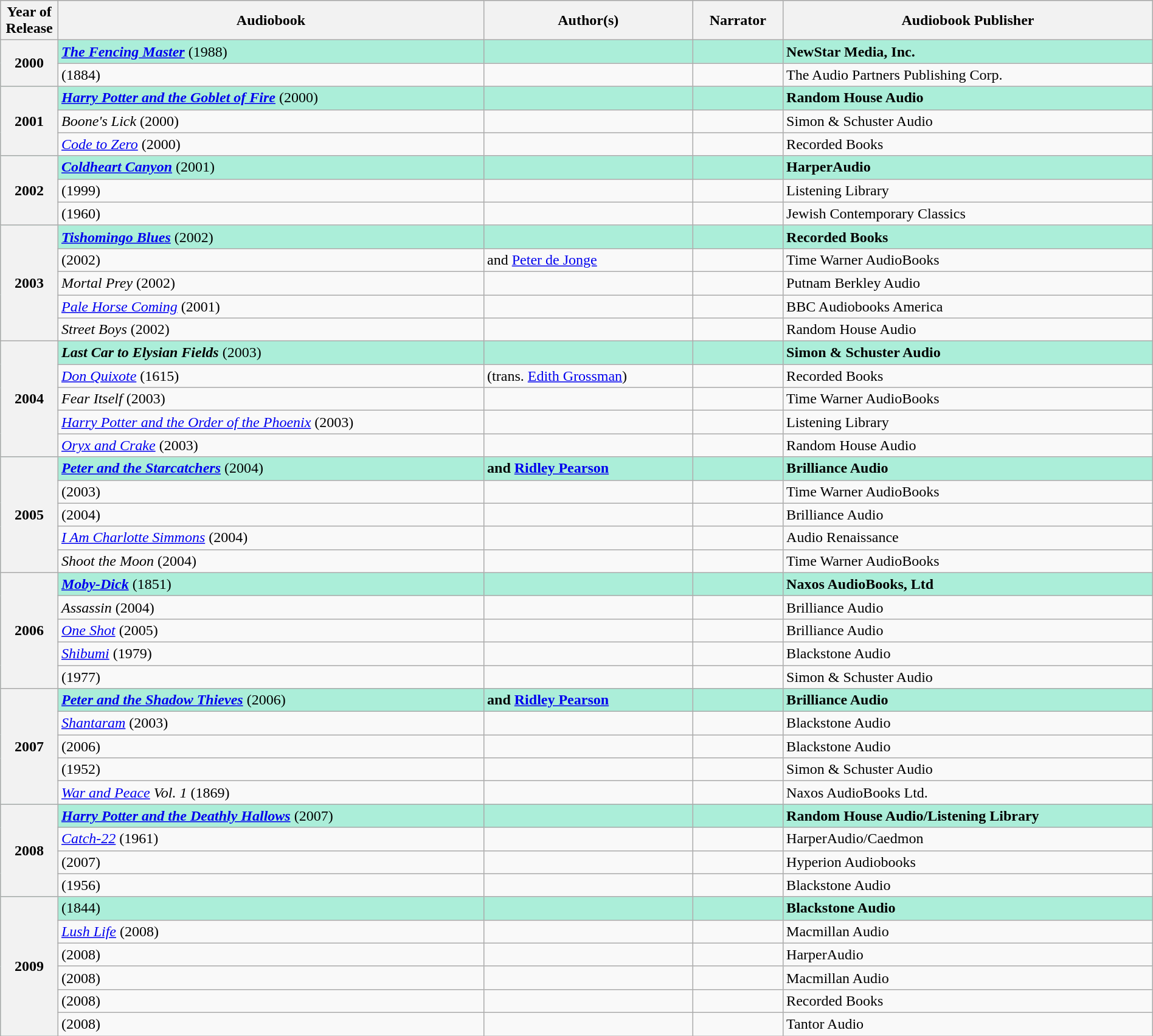<table class="wikitable" style="width:100%">
<tr bgcolor="#bebebe">
<th width="5%">Year of Release</th>
<th>Audiobook</th>
<th>Author(s)</th>
<th>Narrator</th>
<th>Audiobook Publisher</th>
</tr>
<tr style="background:#ABEED9">
<th rowspan="2"><strong>2000</strong><br></th>
<td><strong><em><a href='#'>The Fencing Master</a></em></strong> (1988)</td>
<td><strong></strong></td>
<td><strong></strong></td>
<td><strong>NewStar Media, Inc.</strong></td>
</tr>
<tr>
<td><em></em> (1884)</td>
<td></td>
<td></td>
<td>The Audio Partners Publishing Corp.</td>
</tr>
<tr style="background:#ABEED9">
<th rowspan="3"><strong>2001</strong><br></th>
<td><strong><em><a href='#'>Harry Potter and the Goblet of Fire</a></em></strong> (2000)</td>
<td><strong></strong></td>
<td><strong></strong></td>
<td><strong>Random House Audio</strong></td>
</tr>
<tr>
<td><em>Boone's Lick</em> (2000)</td>
<td></td>
<td></td>
<td>Simon & Schuster Audio</td>
</tr>
<tr>
<td><em><a href='#'>Code to Zero</a></em> (2000)</td>
<td></td>
<td></td>
<td>Recorded Books</td>
</tr>
<tr style="background:#ABEED9">
<th rowspan="3"><strong>2002</strong><br></th>
<td><strong><em><a href='#'>Coldheart Canyon</a></em></strong> (2001)</td>
<td><strong></strong></td>
<td><strong></strong></td>
<td><strong>HarperAudio</strong></td>
</tr>
<tr>
<td><em></em> (1999)</td>
<td></td>
<td></td>
<td>Listening Library</td>
</tr>
<tr>
<td><em></em> (1960)</td>
<td></td>
<td></td>
<td>Jewish Contemporary Classics</td>
</tr>
<tr style="background:#ABEED9">
<th rowspan="5"><strong>2003</strong><br></th>
<td><strong><em><a href='#'>Tishomingo Blues</a></em></strong> (2002)</td>
<td><strong></strong></td>
<td><strong></strong></td>
<td><strong>Recorded Books</strong></td>
</tr>
<tr>
<td><em></em> (2002)</td>
<td> and <a href='#'>Peter de Jonge</a></td>
<td></td>
<td>Time Warner AudioBooks</td>
</tr>
<tr>
<td><em>Mortal Prey</em> (2002)</td>
<td></td>
<td></td>
<td>Putnam Berkley Audio</td>
</tr>
<tr>
<td><em><a href='#'>Pale Horse Coming</a></em> (2001)</td>
<td></td>
<td></td>
<td>BBC Audiobooks America</td>
</tr>
<tr>
<td><em>Street Boys</em> (2002)</td>
<td></td>
<td></td>
<td>Random House Audio</td>
</tr>
<tr style="background:#ABEED9">
<th rowspan="5"><strong>2004</strong><br></th>
<td><strong><em>Last Car to Elysian Fields</em></strong> (2003)</td>
<td><strong></strong></td>
<td><strong></strong></td>
<td><strong>Simon & Schuster Audio</strong></td>
</tr>
<tr>
<td><em><a href='#'>Don Quixote</a></em> (1615)</td>
<td> (trans. <a href='#'>Edith Grossman</a>)</td>
<td></td>
<td>Recorded Books</td>
</tr>
<tr>
<td><em>Fear Itself</em> (2003)</td>
<td></td>
<td></td>
<td>Time Warner AudioBooks</td>
</tr>
<tr>
<td><em><a href='#'>Harry Potter and the Order of the Phoenix</a></em> (2003)</td>
<td></td>
<td></td>
<td>Listening Library</td>
</tr>
<tr>
<td><em><a href='#'>Oryx and Crake</a></em> (2003)</td>
<td></td>
<td></td>
<td>Random House Audio</td>
</tr>
<tr style="background:#ABEED9">
<th rowspan="5"><strong>2005</strong><br></th>
<td><strong><em><a href='#'>Peter and the Starcatchers</a></em></strong> (2004)</td>
<td><strong> and <a href='#'>Ridley Pearson</a></strong></td>
<td><strong></strong></td>
<td><strong>Brilliance Audio</strong></td>
</tr>
<tr>
<td><em></em> (2003)</td>
<td></td>
<td></td>
<td>Time Warner AudioBooks</td>
</tr>
<tr>
<td><em></em> (2004)</td>
<td></td>
<td></td>
<td>Brilliance Audio</td>
</tr>
<tr>
<td><em><a href='#'>I Am Charlotte Simmons</a></em> (2004)</td>
<td></td>
<td></td>
<td>Audio Renaissance</td>
</tr>
<tr>
<td><em>Shoot the Moon</em> (2004)</td>
<td></td>
<td></td>
<td>Time Warner AudioBooks</td>
</tr>
<tr style="background:#ABEED9">
<th rowspan="5"><strong>2006</strong><br></th>
<td><strong><em><a href='#'>Moby-Dick</a></em></strong> (1851)</td>
<td><strong></strong></td>
<td><strong></strong></td>
<td><strong>Naxos AudioBooks, Ltd</strong></td>
</tr>
<tr>
<td><em>Assassin</em> (2004)</td>
<td></td>
<td></td>
<td>Brilliance Audio</td>
</tr>
<tr>
<td><em><a href='#'>One Shot</a></em> (2005)</td>
<td></td>
<td></td>
<td>Brilliance Audio</td>
</tr>
<tr>
<td><em><a href='#'>Shibumi</a></em> (1979)</td>
<td></td>
<td></td>
<td>Blackstone Audio</td>
</tr>
<tr>
<td><em></em> (1977)</td>
<td></td>
<td></td>
<td>Simon & Schuster Audio</td>
</tr>
<tr style="background:#ABEED9">
<th rowspan="5"><strong>2007</strong><br></th>
<td><strong><em><a href='#'>Peter and the Shadow Thieves</a></em></strong> (2006)</td>
<td><strong> and <a href='#'>Ridley Pearson</a></strong></td>
<td><strong></strong></td>
<td><strong>Brilliance Audio</strong></td>
</tr>
<tr>
<td><em><a href='#'>Shantaram</a></em> (2003)</td>
<td></td>
<td></td>
<td>Blackstone Audio</td>
</tr>
<tr>
<td><em></em> (2006)</td>
<td></td>
<td></td>
<td>Blackstone Audio</td>
</tr>
<tr>
<td><em></em> (1952)</td>
<td></td>
<td></td>
<td>Simon & Schuster Audio</td>
</tr>
<tr>
<td><em><a href='#'>War and Peace</a> Vol. 1</em> (1869)</td>
<td></td>
<td></td>
<td>Naxos AudioBooks Ltd.</td>
</tr>
<tr style="background:#ABEED9">
<th rowspan="4"><strong>2008</strong><br></th>
<td><strong><em><a href='#'>Harry Potter and the Deathly Hallows</a></em></strong> (2007)</td>
<td><strong></strong></td>
<td><strong></strong></td>
<td><strong>Random House Audio/Listening Library</strong></td>
</tr>
<tr>
<td><em><a href='#'>Catch-22</a></em> (1961)</td>
<td></td>
<td></td>
<td>HarperAudio/Caedmon</td>
</tr>
<tr>
<td><em></em> (2007)</td>
<td></td>
<td></td>
<td>Hyperion Audiobooks</td>
</tr>
<tr>
<td><em></em> (1956)</td>
<td></td>
<td></td>
<td>Blackstone Audio</td>
</tr>
<tr style="background:#ABEED9">
<th rowspan="6"><strong>2009</strong><br></th>
<td><strong><em></em></strong> (1844)</td>
<td><strong></strong></td>
<td><strong></strong></td>
<td><strong>Blackstone Audio</strong></td>
</tr>
<tr>
<td><em><a href='#'>Lush Life</a></em> (2008)</td>
<td></td>
<td></td>
<td>Macmillan Audio</td>
</tr>
<tr>
<td><em></em> (2008)</td>
<td></td>
<td></td>
<td>HarperAudio</td>
</tr>
<tr>
<td><em></em> (2008)</td>
<td></td>
<td></td>
<td>Macmillan Audio</td>
</tr>
<tr>
<td><em></em> (2008)</td>
<td></td>
<td></td>
<td>Recorded Books</td>
</tr>
<tr>
<td><em></em> (2008)</td>
<td></td>
<td></td>
<td>Tantor Audio</td>
</tr>
</table>
